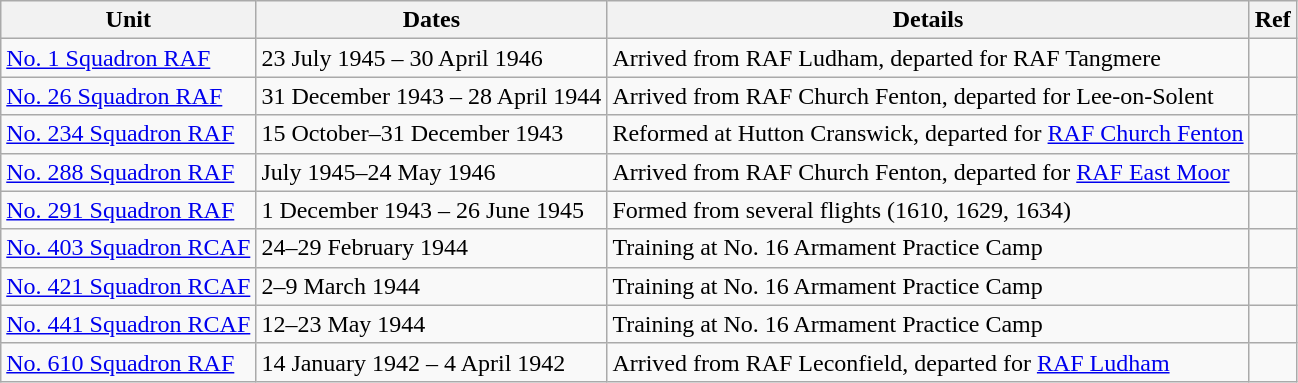<table class="wikitable">
<tr>
<th>Unit</th>
<th>Dates</th>
<th>Details</th>
<th>Ref</th>
</tr>
<tr>
<td><a href='#'>No. 1 Squadron RAF</a></td>
<td>23 July 1945 – 30 April 1946</td>
<td>Arrived from RAF Ludham, departed for RAF Tangmere</td>
<td></td>
</tr>
<tr>
<td><a href='#'>No. 26 Squadron RAF</a></td>
<td>31 December 1943 – 28 April 1944</td>
<td>Arrived from RAF Church Fenton, departed for Lee-on-Solent</td>
<td></td>
</tr>
<tr>
<td><a href='#'>No. 234 Squadron RAF</a></td>
<td>15 October–31 December 1943</td>
<td>Reformed at Hutton Cranswick, departed for <a href='#'>RAF Church Fenton</a></td>
<td></td>
</tr>
<tr>
<td><a href='#'>No. 288 Squadron RAF</a></td>
<td>July 1945–24 May 1946</td>
<td>Arrived from RAF Church Fenton, departed for <a href='#'>RAF East Moor</a></td>
<td></td>
</tr>
<tr>
<td><a href='#'>No. 291 Squadron RAF</a></td>
<td>1 December 1943 – 26 June 1945</td>
<td>Formed from several flights (1610, 1629, 1634)</td>
<td></td>
</tr>
<tr>
<td><a href='#'>No. 403 Squadron RCAF</a></td>
<td>24–29 February 1944</td>
<td>Training at No. 16 Armament Practice Camp</td>
<td></td>
</tr>
<tr>
<td><a href='#'>No. 421 Squadron RCAF</a></td>
<td>2–9 March 1944</td>
<td>Training at No. 16 Armament Practice Camp</td>
<td></td>
</tr>
<tr>
<td><a href='#'>No. 441 Squadron RCAF</a></td>
<td>12–23 May 1944</td>
<td>Training at No. 16 Armament Practice Camp</td>
<td></td>
</tr>
<tr>
<td><a href='#'>No. 610 Squadron RAF</a></td>
<td>14 January 1942 – 4 April 1942</td>
<td>Arrived from RAF Leconfield, departed for <a href='#'>RAF Ludham</a></td>
<td></td>
</tr>
</table>
